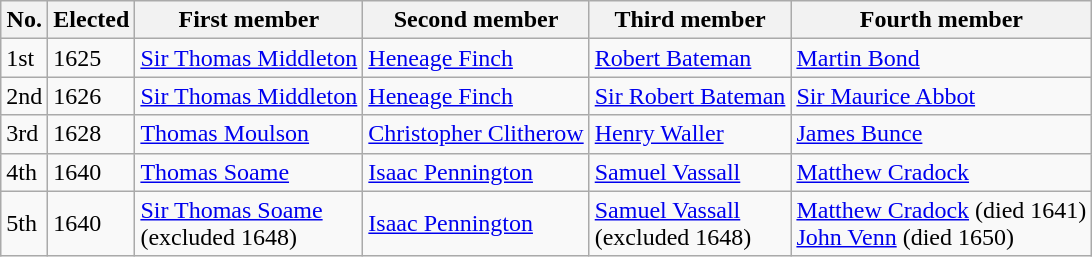<table class="wikitable">
<tr>
<th>No.</th>
<th>Elected</th>
<th>First member</th>
<th>Second member</th>
<th>Third member</th>
<th>Fourth member</th>
</tr>
<tr>
<td>1st</td>
<td>1625</td>
<td><a href='#'>Sir Thomas Middleton</a></td>
<td><a href='#'>Heneage Finch</a></td>
<td><a href='#'>Robert Bateman</a></td>
<td><a href='#'>Martin Bond</a></td>
</tr>
<tr>
<td>2nd</td>
<td>1626</td>
<td><a href='#'>Sir Thomas Middleton</a></td>
<td><a href='#'>Heneage Finch</a></td>
<td><a href='#'>Sir Robert Bateman</a></td>
<td><a href='#'>Sir Maurice Abbot</a></td>
</tr>
<tr>
<td>3rd</td>
<td>1628</td>
<td><a href='#'>Thomas Moulson</a></td>
<td><a href='#'>Christopher Clitherow</a></td>
<td><a href='#'>Henry Waller</a></td>
<td><a href='#'>James Bunce</a></td>
</tr>
<tr>
<td>4th</td>
<td>1640</td>
<td><a href='#'>Thomas Soame</a></td>
<td><a href='#'>Isaac Pennington</a></td>
<td><a href='#'>Samuel Vassall</a></td>
<td><a href='#'>Matthew Cradock</a></td>
</tr>
<tr>
<td>5th</td>
<td>1640</td>
<td><a href='#'>Sir Thomas Soame</a><br> (excluded 1648)</td>
<td><a href='#'>Isaac Pennington</a></td>
<td><a href='#'>Samuel Vassall</a> <br> (excluded 1648)</td>
<td><a href='#'>Matthew Cradock</a> (died 1641)<br> <a href='#'>John Venn</a> (died 1650)</td>
</tr>
</table>
